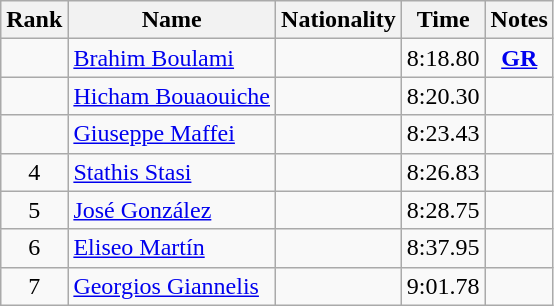<table class="wikitable sortable" style="text-align:center">
<tr>
<th>Rank</th>
<th>Name</th>
<th>Nationality</th>
<th>Time</th>
<th>Notes</th>
</tr>
<tr>
<td></td>
<td align=left><a href='#'>Brahim Boulami</a></td>
<td align=left></td>
<td>8:18.80</td>
<td><strong><a href='#'>GR</a></strong></td>
</tr>
<tr>
<td></td>
<td align=left><a href='#'>Hicham Bouaouiche</a></td>
<td align=left></td>
<td>8:20.30</td>
<td></td>
</tr>
<tr>
<td></td>
<td align=left><a href='#'>Giuseppe Maffei</a></td>
<td align=left></td>
<td>8:23.43</td>
<td></td>
</tr>
<tr>
<td>4</td>
<td align=left><a href='#'>Stathis Stasi</a></td>
<td align=left></td>
<td>8:26.83</td>
<td></td>
</tr>
<tr>
<td>5</td>
<td align=left><a href='#'>José González</a></td>
<td align=left></td>
<td>8:28.75</td>
<td></td>
</tr>
<tr>
<td>6</td>
<td align=left><a href='#'>Eliseo Martín</a></td>
<td align=left></td>
<td>8:37.95</td>
<td></td>
</tr>
<tr>
<td>7</td>
<td align=left><a href='#'>Georgios Giannelis</a></td>
<td align=left></td>
<td>9:01.78</td>
<td></td>
</tr>
</table>
